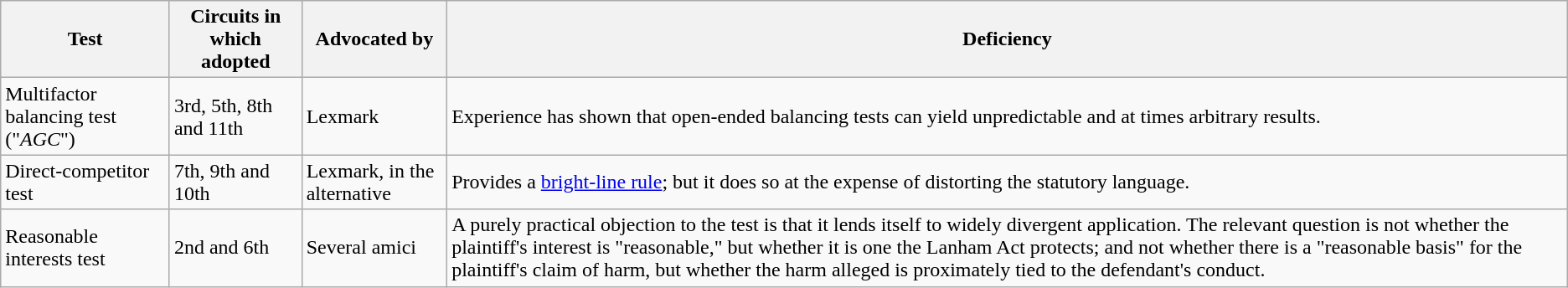<table class="wikitable">
<tr>
<th>Test</th>
<th>Circuits in which adopted</th>
<th>Advocated by</th>
<th>Deficiency</th>
</tr>
<tr>
<td>Multifactor balancing test ("<em>AGC</em>")</td>
<td>3rd, 5th, 8th and 11th</td>
<td>Lexmark</td>
<td>Experience has shown that open-ended balancing tests can yield unpredictable and at times arbitrary results.</td>
</tr>
<tr>
<td>Direct-competitor test</td>
<td>7th, 9th and 10th</td>
<td>Lexmark, in the alternative</td>
<td>Provides a <a href='#'>bright-line rule</a>; but it does so at the expense of distorting the statutory language.</td>
</tr>
<tr>
<td>Reasonable interests test</td>
<td>2nd and 6th</td>
<td>Several amici</td>
<td>A purely practical objection to the test is that it lends itself to widely divergent application. The relevant question is not whether the plaintiff's interest is "reasonable," but whether it is one the Lanham Act protects; and not whether there is a "reasonable basis" for the plaintiff's claim of harm, but whether the harm alleged is proximately tied to the defendant's conduct.</td>
</tr>
</table>
